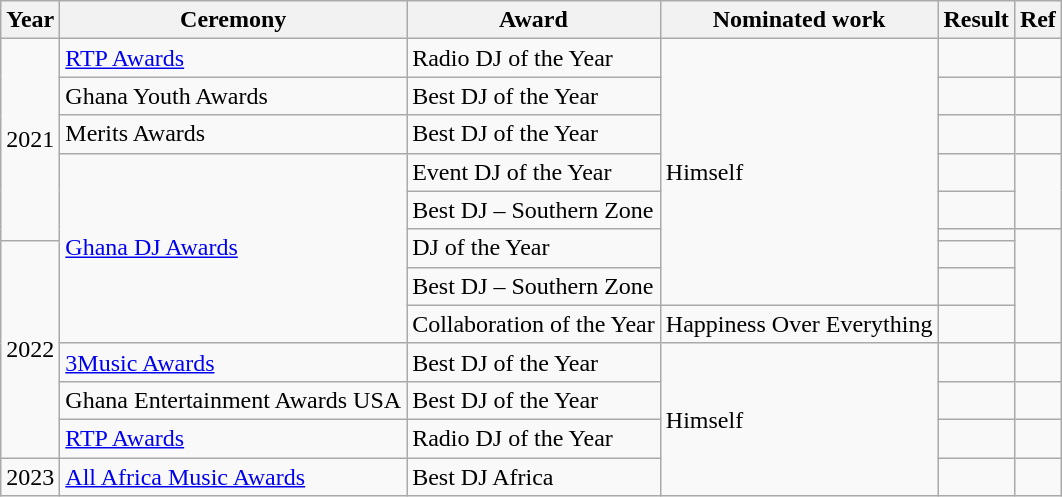<table class="wikitable">
<tr>
<th>Year</th>
<th>Ceremony</th>
<th>Award</th>
<th>Nominated work</th>
<th>Result</th>
<th>Ref</th>
</tr>
<tr>
<td rowspan="6">2021</td>
<td><a href='#'>RTP Awards</a></td>
<td>Radio DJ of the Year</td>
<td rowspan="8">Himself</td>
<td></td>
<td></td>
</tr>
<tr>
<td>Ghana Youth Awards</td>
<td>Best DJ of the Year</td>
<td></td>
<td></td>
</tr>
<tr>
<td>Merits Awards</td>
<td>Best DJ of the Year</td>
<td></td>
<td></td>
</tr>
<tr>
<td rowspan="6"><a href='#'>Ghana DJ Awards</a></td>
<td>Event DJ of the Year</td>
<td></td>
<td rowspan="2"></td>
</tr>
<tr>
<td>Best DJ – Southern Zone</td>
<td></td>
</tr>
<tr>
<td rowspan="2">DJ of the Year</td>
<td></td>
<td rowspan="4"></td>
</tr>
<tr>
<td rowspan="6">2022</td>
<td></td>
</tr>
<tr>
<td>Best DJ – Southern Zone</td>
<td></td>
</tr>
<tr>
<td>Collaboration of the Year</td>
<td>Happiness Over Everything</td>
<td></td>
</tr>
<tr>
<td><a href='#'>3Music Awards</a></td>
<td>Best DJ of the Year</td>
<td rowspan="4">Himself</td>
<td></td>
<td></td>
</tr>
<tr>
<td>Ghana Entertainment Awards USA</td>
<td>Best DJ of the Year</td>
<td></td>
<td></td>
</tr>
<tr>
<td><a href='#'>RTP Awards</a></td>
<td>Radio DJ of the Year</td>
<td></td>
<td></td>
</tr>
<tr>
<td>2023</td>
<td><a href='#'>All Africa Music Awards</a></td>
<td>Best DJ Africa</td>
<td></td>
<td></td>
</tr>
</table>
